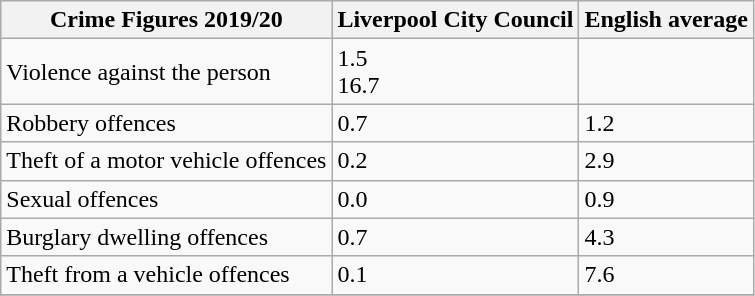<table class="wikitable" border="1">
<tr>
<th>Crime Figures 2019/20</th>
<th>Liverpool City Council</th>
<th>English average</th>
</tr>
<tr>
<td>Violence against the person</td>
<td>1.5<br>16.7</td>
</tr>
<tr>
<td>Robbery offences</td>
<td>0.7</td>
<td>1.2</td>
</tr>
<tr>
<td>Theft of a motor vehicle offences</td>
<td>0.2</td>
<td>2.9</td>
</tr>
<tr>
<td>Sexual offences</td>
<td>0.0</td>
<td>0.9</td>
</tr>
<tr>
<td>Burglary dwelling offences</td>
<td>0.7</td>
<td>4.3</td>
</tr>
<tr>
<td>Theft from a vehicle offences</td>
<td>0.1</td>
<td>7.6</td>
</tr>
<tr>
</tr>
</table>
